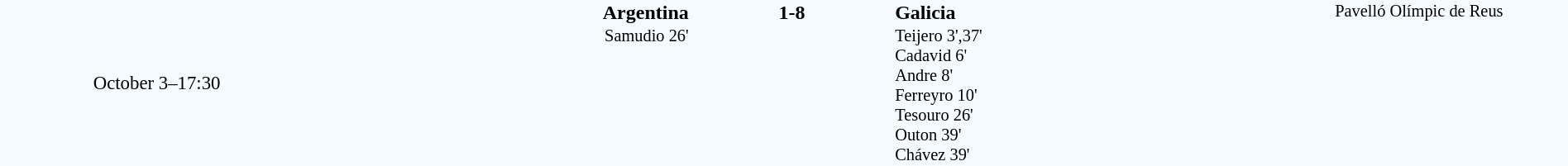<table style="width: 100%; background:#F5FAFF;" cellspacing="0">
<tr>
<td style=font-size:95% align=center rowspan=3 width=20%>October 3–17:30</td>
</tr>
<tr>
<td width=24% align=right><strong>Argentina</strong></td>
<td align=center width=13%><strong>1-8</strong></td>
<td width=24%><strong>Galicia</strong></td>
<td style=font-size:85% rowspan=3 valign=top align=center>Pavelló Olímpic de Reus</td>
</tr>
<tr style=font-size:85%>
<td align=right valign=top>Samudio 26'</td>
<td></td>
<td valign=top>Teijero 3',37'<br>Cadavid 6'<br>Andre 8'<br>Ferreyro 10'<br>Tesouro 26'<br>Outon 39'<br>Chávez 39'</td>
</tr>
</table>
